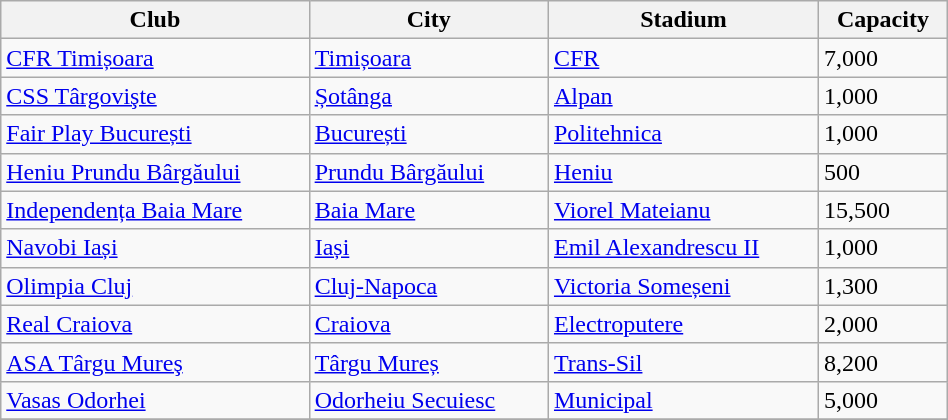<table class="wikitable sortable" width="50%">
<tr>
<th>Club</th>
<th>City</th>
<th>Stadium</th>
<th data-sort-type="number">Capacity</th>
</tr>
<tr>
<td><a href='#'>CFR Timișoara</a></td>
<td><a href='#'>Timișoara</a></td>
<td><a href='#'>CFR</a></td>
<td>7,000</td>
</tr>
<tr>
<td><a href='#'>CSS Târgovişte</a></td>
<td><a href='#'>Șotânga</a></td>
<td><a href='#'>Alpan</a></td>
<td>1,000</td>
</tr>
<tr>
<td><a href='#'>Fair Play București</a></td>
<td><a href='#'>București</a></td>
<td><a href='#'>Politehnica</a></td>
<td>1,000</td>
</tr>
<tr>
<td><a href='#'>Heniu Prundu Bârgăului</a></td>
<td><a href='#'>Prundu Bârgăului</a></td>
<td><a href='#'>Heniu</a></td>
<td>500</td>
</tr>
<tr>
<td><a href='#'>Independența Baia Mare</a></td>
<td><a href='#'>Baia Mare</a></td>
<td><a href='#'>Viorel Mateianu</a></td>
<td>15,500</td>
</tr>
<tr>
<td><a href='#'>Navobi Iași</a></td>
<td><a href='#'>Iași</a></td>
<td><a href='#'>Emil Alexandrescu II</a></td>
<td>1,000</td>
</tr>
<tr>
<td><a href='#'>Olimpia Cluj</a></td>
<td><a href='#'>Cluj-Napoca</a></td>
<td><a href='#'>Victoria Someșeni</a></td>
<td>1,300</td>
</tr>
<tr>
<td><a href='#'>Real Craiova</a></td>
<td><a href='#'>Craiova</a></td>
<td><a href='#'>Electroputere</a></td>
<td>2,000</td>
</tr>
<tr>
<td><a href='#'>ASA Târgu Mureş</a></td>
<td><a href='#'>Târgu Mureș</a></td>
<td><a href='#'>Trans-Sil</a></td>
<td>8,200</td>
</tr>
<tr>
<td><a href='#'>Vasas Odorhei</a></td>
<td><a href='#'>Odorheiu Secuiesc</a></td>
<td><a href='#'>Municipal</a></td>
<td>5,000</td>
</tr>
<tr>
</tr>
</table>
